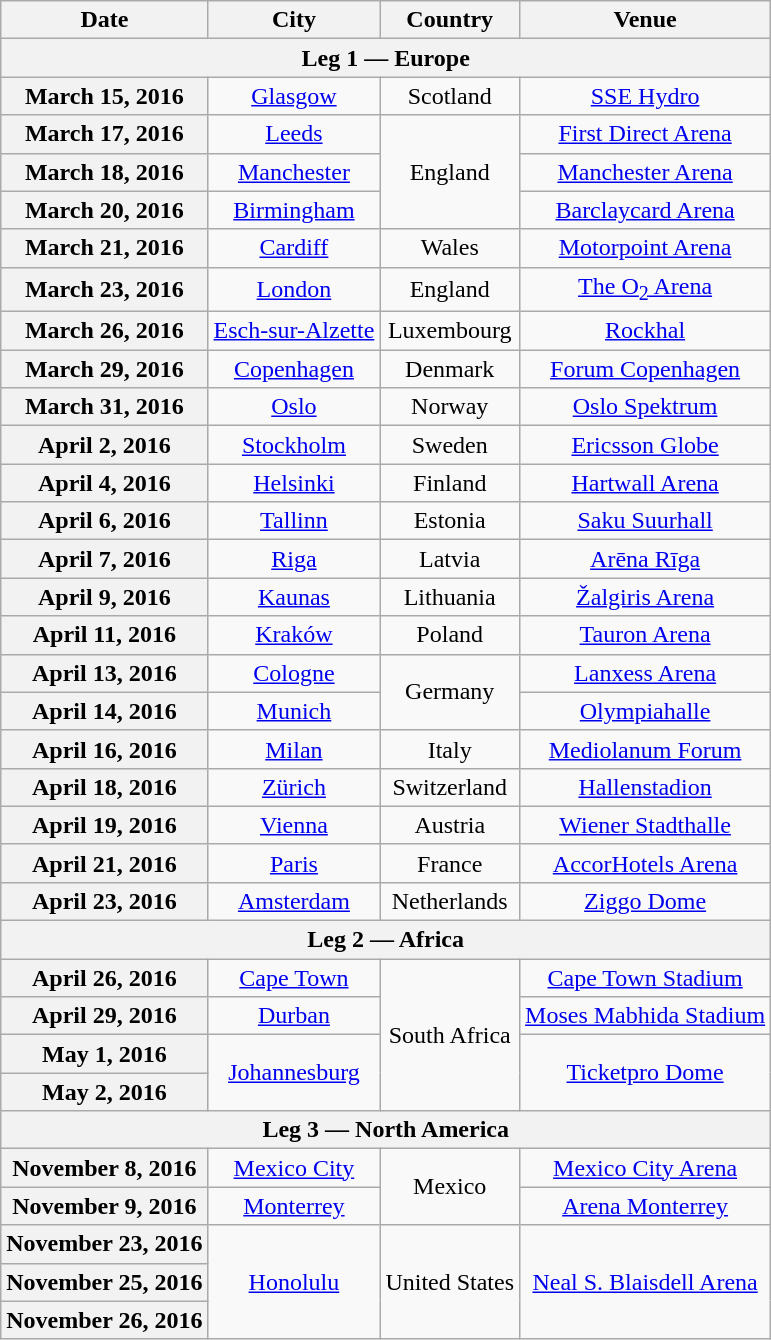<table class="wikitable plainrowheaders" style="text-align:center;">
<tr>
<th scope="col">Date</th>
<th scope="col">City</th>
<th scope="col">Country</th>
<th scope="col">Venue</th>
</tr>
<tr>
<th colspan="4">Leg 1 — Europe</th>
</tr>
<tr>
<th scope="row" style="text-align:center;">March 15, 2016</th>
<td><a href='#'>Glasgow</a></td>
<td>Scotland</td>
<td><a href='#'>SSE Hydro</a></td>
</tr>
<tr>
<th scope="row" style="text-align:center;">March 17, 2016</th>
<td><a href='#'>Leeds</a></td>
<td rowspan="3">England</td>
<td><a href='#'>First Direct Arena</a></td>
</tr>
<tr>
<th scope="row" style="text-align:center;">March 18, 2016</th>
<td><a href='#'>Manchester</a></td>
<td><a href='#'>Manchester Arena</a></td>
</tr>
<tr>
<th scope="row" style="text-align:center;">March 20, 2016</th>
<td><a href='#'>Birmingham</a></td>
<td><a href='#'>Barclaycard Arena</a></td>
</tr>
<tr>
<th scope="row" style="text-align:center;">March 21, 2016</th>
<td><a href='#'>Cardiff</a></td>
<td>Wales</td>
<td><a href='#'>Motorpoint Arena</a></td>
</tr>
<tr>
<th scope="row" style="text-align:center;">March 23, 2016</th>
<td><a href='#'>London</a></td>
<td>England</td>
<td><a href='#'>The O<sub>2</sub> Arena</a></td>
</tr>
<tr>
<th scope="row" style="text-align:center;">March 26, 2016</th>
<td><a href='#'>Esch-sur-Alzette</a></td>
<td>Luxembourg</td>
<td><a href='#'>Rockhal</a></td>
</tr>
<tr>
<th scope="row" style="text-align:center;">March 29, 2016</th>
<td><a href='#'>Copenhagen</a></td>
<td>Denmark</td>
<td><a href='#'>Forum Copenhagen</a></td>
</tr>
<tr>
<th scope="row" style="text-align:center;">March 31, 2016</th>
<td><a href='#'>Oslo</a></td>
<td>Norway</td>
<td><a href='#'>Oslo Spektrum</a></td>
</tr>
<tr>
<th scope="row" style="text-align:center;">April 2, 2016</th>
<td><a href='#'>Stockholm</a></td>
<td>Sweden</td>
<td><a href='#'>Ericsson Globe</a></td>
</tr>
<tr>
<th scope="row" style="text-align:center;">April 4, 2016</th>
<td><a href='#'>Helsinki</a></td>
<td>Finland</td>
<td><a href='#'>Hartwall Arena</a></td>
</tr>
<tr>
<th scope="row" style="text-align:center;">April 6, 2016</th>
<td><a href='#'>Tallinn</a></td>
<td>Estonia</td>
<td><a href='#'>Saku Suurhall</a></td>
</tr>
<tr>
<th scope="row" style="text-align:center;">April 7, 2016</th>
<td><a href='#'>Riga</a></td>
<td>Latvia</td>
<td><a href='#'>Arēna Rīga</a></td>
</tr>
<tr>
<th scope="row" style="text-align:center;">April 9, 2016</th>
<td><a href='#'>Kaunas</a></td>
<td>Lithuania</td>
<td><a href='#'>Žalgiris Arena</a></td>
</tr>
<tr>
<th scope="row" style="text-align:center;">April 11, 2016</th>
<td><a href='#'>Kraków</a></td>
<td>Poland</td>
<td><a href='#'>Tauron Arena</a></td>
</tr>
<tr>
<th scope="row" style="text-align:center;">April 13, 2016</th>
<td><a href='#'>Cologne</a></td>
<td rowspan="2">Germany</td>
<td><a href='#'>Lanxess Arena</a></td>
</tr>
<tr>
<th scope="row" style="text-align:center;">April 14, 2016</th>
<td><a href='#'>Munich</a></td>
<td><a href='#'>Olympiahalle</a></td>
</tr>
<tr>
<th scope="row" style="text-align:center;">April 16, 2016</th>
<td><a href='#'>Milan</a></td>
<td>Italy</td>
<td><a href='#'>Mediolanum Forum</a></td>
</tr>
<tr>
<th scope="row" style="text-align:center;">April 18, 2016</th>
<td><a href='#'>Zürich</a></td>
<td>Switzerland</td>
<td><a href='#'>Hallenstadion</a></td>
</tr>
<tr>
<th scope="row" style="text-align:center;">April 19, 2016</th>
<td><a href='#'>Vienna</a></td>
<td>Austria</td>
<td><a href='#'>Wiener Stadthalle</a></td>
</tr>
<tr>
<th scope="row" style="text-align:center;">April 21, 2016</th>
<td><a href='#'>Paris</a></td>
<td>France</td>
<td><a href='#'>AccorHotels Arena</a></td>
</tr>
<tr>
<th scope="row" style="text-align:center;">April 23, 2016</th>
<td><a href='#'>Amsterdam</a></td>
<td>Netherlands</td>
<td><a href='#'>Ziggo Dome</a></td>
</tr>
<tr>
<th colspan="4">Leg 2 — Africa</th>
</tr>
<tr>
<th scope="row" style="text-align:center;">April 26, 2016</th>
<td><a href='#'>Cape Town</a></td>
<td rowspan="4">South Africa</td>
<td><a href='#'>Cape Town Stadium</a></td>
</tr>
<tr>
<th scope="row" style="text-align:center;">April 29, 2016</th>
<td><a href='#'>Durban</a></td>
<td><a href='#'>Moses Mabhida Stadium</a></td>
</tr>
<tr>
<th scope="row" style="text-align:center;">May 1, 2016</th>
<td rowspan="2"><a href='#'>Johannesburg</a></td>
<td rowspan="2"><a href='#'>Ticketpro Dome</a></td>
</tr>
<tr>
<th scope="row" style="text-align:center;">May 2, 2016</th>
</tr>
<tr>
<th colspan="4">Leg 3 — North America</th>
</tr>
<tr>
<th scope="row" style="text-align:center;">November 8, 2016</th>
<td><a href='#'>Mexico City</a></td>
<td rowspan="2">Mexico</td>
<td><a href='#'>Mexico City Arena</a></td>
</tr>
<tr>
<th scope="row" style="text-align:center;">November 9, 2016</th>
<td><a href='#'>Monterrey</a></td>
<td><a href='#'>Arena Monterrey</a></td>
</tr>
<tr>
<th scope="row" style="text-align:center;">November 23, 2016</th>
<td rowspan="3"><a href='#'>Honolulu</a></td>
<td rowspan="3">United States</td>
<td rowspan="3"><a href='#'>Neal S. Blaisdell Arena</a></td>
</tr>
<tr>
<th scope="row" style="text-align:center;">November 25, 2016</th>
</tr>
<tr>
<th scope="row" style="text-align:center;">November 26, 2016</th>
</tr>
</table>
